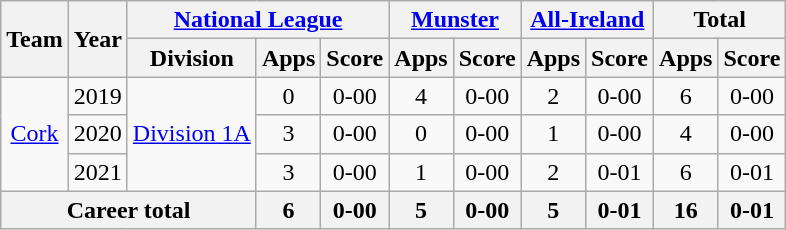<table class="wikitable" style="text-align:center">
<tr>
<th rowspan="2">Team</th>
<th rowspan="2">Year</th>
<th colspan="3"><a href='#'>National League</a></th>
<th colspan="2"><a href='#'>Munster</a></th>
<th colspan="2"><a href='#'>All-Ireland</a></th>
<th colspan="2">Total</th>
</tr>
<tr>
<th>Division</th>
<th>Apps</th>
<th>Score</th>
<th>Apps</th>
<th>Score</th>
<th>Apps</th>
<th>Score</th>
<th>Apps</th>
<th>Score</th>
</tr>
<tr>
<td rowspan="3"><a href='#'>Cork</a></td>
<td>2019</td>
<td rowspan="3"><a href='#'>Division 1A</a></td>
<td>0</td>
<td>0-00</td>
<td>4</td>
<td>0-00</td>
<td>2</td>
<td>0-00</td>
<td>6</td>
<td>0-00</td>
</tr>
<tr>
<td>2020</td>
<td>3</td>
<td>0-00</td>
<td>0</td>
<td>0-00</td>
<td>1</td>
<td>0-00</td>
<td>4</td>
<td>0-00</td>
</tr>
<tr>
<td>2021</td>
<td>3</td>
<td>0-00</td>
<td>1</td>
<td>0-00</td>
<td>2</td>
<td>0-01</td>
<td>6</td>
<td>0-01</td>
</tr>
<tr>
<th colspan="3">Career total</th>
<th>6</th>
<th>0-00</th>
<th>5</th>
<th>0-00</th>
<th>5</th>
<th>0-01</th>
<th>16</th>
<th>0-01</th>
</tr>
</table>
